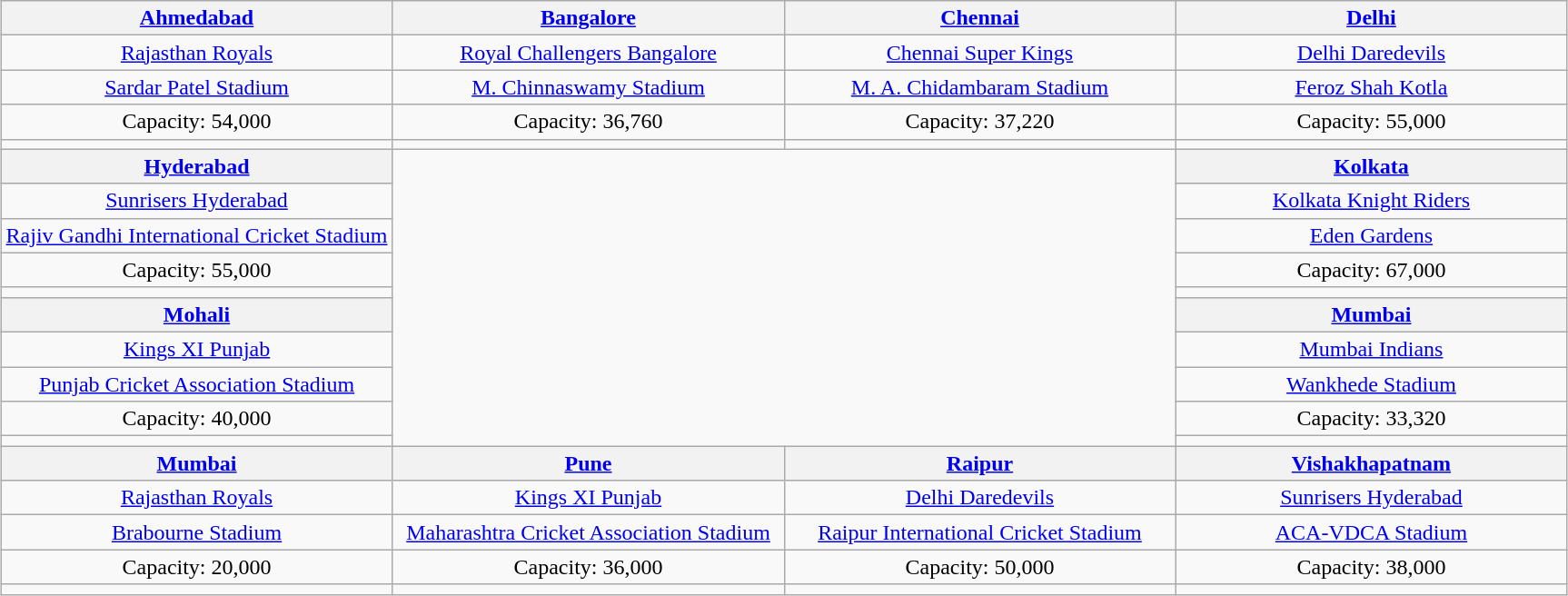<table class="wikitable" style="text-align:center;margin:auto">
<tr>
<th style="width:25%"><a href='#'>Ahmedabad</a></th>
<th style="width:25%"><a href='#'>Bangalore</a></th>
<th style="width:25%"><a href='#'>Chennai</a></th>
<th style="width:25%"><a href='#'>Delhi</a></th>
</tr>
<tr>
<td><a href='#'>Rajasthan Royals</a></td>
<td><a href='#'>Royal Challengers Bangalore</a></td>
<td><a href='#'>Chennai Super Kings</a></td>
<td><a href='#'>Delhi Daredevils</a></td>
</tr>
<tr>
<td><a href='#'>Sardar Patel Stadium</a></td>
<td><a href='#'>M. Chinnaswamy Stadium</a></td>
<td><a href='#'>M. A. Chidambaram Stadium</a></td>
<td><a href='#'>Feroz Shah Kotla</a></td>
</tr>
<tr>
<td>Capacity: 54,000 </td>
<td>Capacity: 36,760 </td>
<td>Capacity: 37,220</td>
<td>Capacity: 55,000</td>
</tr>
<tr>
<td></td>
<td></td>
<td></td>
<td></td>
</tr>
<tr>
<th><a href='#'>Hyderabad</a></th>
<td rowspan=10 colspan=2 style="vertical-align:top"></td>
<th><a href='#'>Kolkata</a></th>
</tr>
<tr>
<td><a href='#'>Sunrisers Hyderabad</a></td>
<td><a href='#'>Kolkata Knight Riders</a></td>
</tr>
<tr>
<td><a href='#'>Rajiv Gandhi International Cricket Stadium</a></td>
<td><a href='#'>Eden Gardens</a></td>
</tr>
<tr>
<td>Capacity: 55,000</td>
<td>Capacity: 67,000</td>
</tr>
<tr>
<td></td>
<td></td>
</tr>
<tr>
<th><a href='#'>Mohali</a></th>
<th><a href='#'>Mumbai</a></th>
</tr>
<tr>
<td><a href='#'>Kings XI Punjab</a></td>
<td><a href='#'>Mumbai Indians</a></td>
</tr>
<tr>
<td><a href='#'>Punjab Cricket Association Stadium</a></td>
<td><a href='#'>Wankhede Stadium</a></td>
</tr>
<tr>
<td>Capacity: 40,000</td>
<td>Capacity: 33,320</td>
</tr>
<tr>
<td></td>
<td></td>
</tr>
<tr>
<th><a href='#'>Mumbai</a></th>
<th><a href='#'>Pune</a></th>
<th><a href='#'>Raipur</a></th>
<th><a href='#'>Vishakhapatnam</a></th>
</tr>
<tr>
<td><a href='#'>Rajasthan Royals</a></td>
<td><a href='#'>Kings XI Punjab</a></td>
<td><a href='#'>Delhi Daredevils</a></td>
<td><a href='#'>Sunrisers Hyderabad</a></td>
</tr>
<tr>
<td><a href='#'>Brabourne Stadium</a></td>
<td><a href='#'>Maharashtra Cricket Association Stadium</a></td>
<td><a href='#'>Raipur International Cricket Stadium</a></td>
<td><a href='#'>ACA-VDCA Stadium</a></td>
</tr>
<tr>
<td>Capacity: 20,000</td>
<td>Capacity: 36,000</td>
<td>Capacity: 50,000</td>
<td>Capacity: 38,000</td>
</tr>
<tr>
<td></td>
<td></td>
<td></td>
<td></td>
</tr>
</table>
